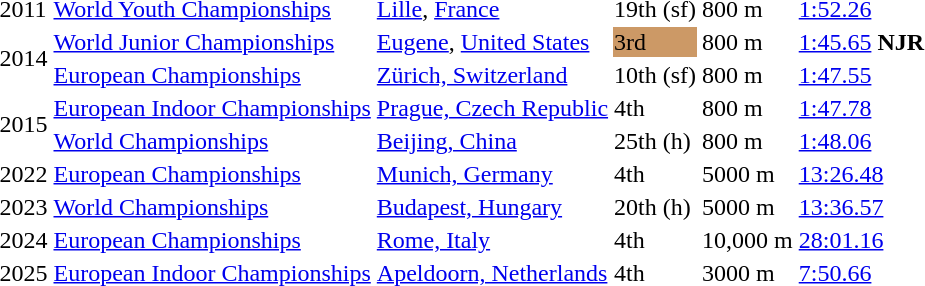<table>
<tr>
<td>2011</td>
<td><a href='#'>World Youth Championships</a></td>
<td><a href='#'>Lille</a>, <a href='#'>France</a></td>
<td>19th (sf)</td>
<td>800 m</td>
<td><a href='#'>1:52.26</a></td>
</tr>
<tr>
<td rowspan=2>2014</td>
<td><a href='#'>World Junior Championships</a></td>
<td><a href='#'>Eugene</a>, <a href='#'>United States</a></td>
<td bgcolor=cc9966>3rd</td>
<td>800 m</td>
<td><a href='#'>1:45.65</a> <strong>NJR</strong></td>
</tr>
<tr>
<td><a href='#'>European Championships</a></td>
<td><a href='#'>Zürich, Switzerland</a></td>
<td>10th (sf)</td>
<td>800 m</td>
<td><a href='#'>1:47.55</a></td>
</tr>
<tr>
<td rowspan=2>2015</td>
<td><a href='#'>European Indoor Championships</a></td>
<td><a href='#'>Prague, Czech Republic</a></td>
<td>4th</td>
<td>800 m</td>
<td><a href='#'>1:47.78</a></td>
</tr>
<tr>
<td><a href='#'>World Championships</a></td>
<td><a href='#'>Beijing, China</a></td>
<td>25th (h)</td>
<td>800 m</td>
<td><a href='#'>1:48.06</a></td>
</tr>
<tr>
<td>2022</td>
<td><a href='#'>European Championships</a></td>
<td><a href='#'>Munich, Germany</a></td>
<td>4th</td>
<td>5000 m</td>
<td><a href='#'>13:26.48</a></td>
</tr>
<tr>
<td>2023</td>
<td><a href='#'>World Championships</a></td>
<td><a href='#'>Budapest, Hungary</a></td>
<td>20th (h)</td>
<td>5000 m</td>
<td><a href='#'>13:36.57</a></td>
</tr>
<tr>
<td>2024</td>
<td><a href='#'>European Championships</a></td>
<td><a href='#'>Rome, Italy</a></td>
<td>4th</td>
<td>10,000 m</td>
<td><a href='#'>28:01.16</a></td>
</tr>
<tr>
<td>2025</td>
<td><a href='#'>European Indoor Championships</a></td>
<td><a href='#'>Apeldoorn, Netherlands</a></td>
<td>4th</td>
<td>3000 m</td>
<td><a href='#'>7:50.66</a></td>
</tr>
</table>
